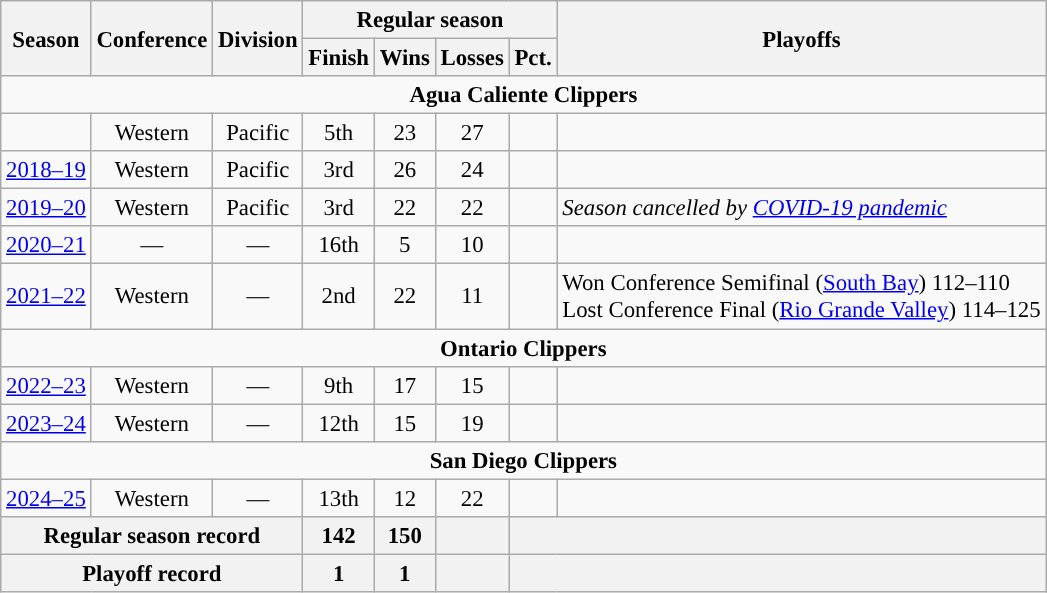<table class="wikitable" style="font-size:95%; text-align:center">
<tr>
<th rowspan=2>Season</th>
<th rowspan=2>Conference</th>
<th rowspan=2>Division</th>
<th colspan=4>Regular season</th>
<th rowspan=2>Playoffs</th>
</tr>
<tr>
<th>Finish</th>
<th>Wins</th>
<th>Losses</th>
<th>Pct.</th>
</tr>
<tr>
<td colspan=8><strong>Agua Caliente Clippers</strong></td>
</tr>
<tr>
<td></td>
<td>Western</td>
<td>Pacific</td>
<td>5th</td>
<td>23</td>
<td>27</td>
<td></td>
<td align=left></td>
</tr>
<tr>
<td><a href='#'>2018–19</a></td>
<td>Western</td>
<td>Pacific</td>
<td>3rd</td>
<td>26</td>
<td>24</td>
<td></td>
<td align=left></td>
</tr>
<tr>
<td><a href='#'>2019–20</a></td>
<td>Western</td>
<td>Pacific</td>
<td>3rd</td>
<td>22</td>
<td>22</td>
<td></td>
<td align=left><em>Season cancelled by <a href='#'>COVID-19 pandemic</a></em></td>
</tr>
<tr>
<td><a href='#'>2020–21</a></td>
<td>—</td>
<td>—</td>
<td>16th</td>
<td>5</td>
<td>10</td>
<td></td>
<td align=left></td>
</tr>
<tr>
<td><a href='#'>2021–22</a></td>
<td>Western</td>
<td>—</td>
<td>2nd</td>
<td>22</td>
<td>11</td>
<td></td>
<td align=left>Won Conference Semifinal (<a href='#'>South Bay</a>) 112–110<br>Lost Conference Final (<a href='#'>Rio Grande Valley</a>) 114–125</td>
</tr>
<tr>
<td colspan=8><strong>Ontario Clippers</strong></td>
</tr>
<tr>
<td><a href='#'>2022–23</a></td>
<td>Western</td>
<td>—</td>
<td>9th</td>
<td>17</td>
<td>15</td>
<td></td>
<td align=left></td>
</tr>
<tr>
<td><a href='#'>2023–24</a></td>
<td>Western</td>
<td>—</td>
<td>12th</td>
<td>15</td>
<td>19</td>
<td></td>
<td align=left></td>
</tr>
<tr>
<td colspan=8><strong>San Diego Clippers</strong></td>
</tr>
<tr>
<td><a href='#'>2024–25</a></td>
<td>Western</td>
<td>—</td>
<td>13th</td>
<td>12</td>
<td>22</td>
<td></td>
<td align=left></td>
</tr>
<tr>
<th colspan=3>Regular season record</th>
<th>142</th>
<th>150</th>
<th></th>
<th colspan=2></th>
</tr>
<tr>
<th colspan=3>Playoff record</th>
<th>1</th>
<th>1</th>
<th></th>
<th colspan=2></th>
</tr>
</table>
